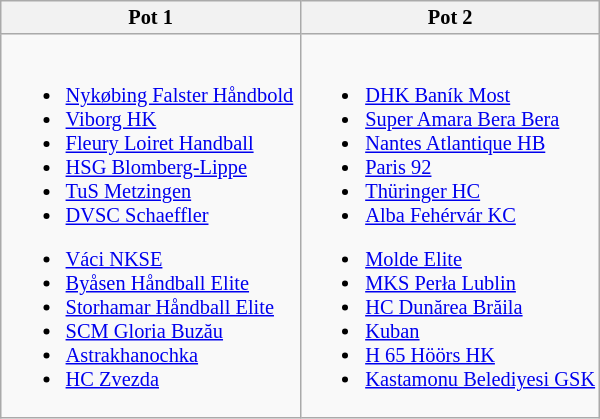<table class="wikitable" style="font-size:85%; white-space:nowrap;">
<tr>
<th width=50%>Pot 1</th>
<th width=50%>Pot 2</th>
</tr>
<tr>
<td><br>
<ul><li> <a href='#'>Nykøbing Falster Håndbold</a></li><li> <a href='#'>Viborg HK</a></li><li> <a href='#'>Fleury Loiret Handball</a></li><li> <a href='#'>HSG Blomberg-Lippe</a></li><li> <a href='#'>TuS Metzingen</a></li><li> <a href='#'>DVSC Schaeffler</a></li></ul><ul><li> <a href='#'>Váci NKSE</a></li><li> <a href='#'>Byåsen Håndball Elite</a></li><li> <a href='#'>Storhamar Håndball Elite</a></li><li> <a href='#'>SCM Gloria Buzău</a></li><li> <a href='#'>Astrakhanochka</a></li><li> <a href='#'>HC Zvezda</a></li></ul></td>
<td><br>
<ul><li> <a href='#'>DHK Baník Most</a></li><li> <a href='#'>Super Amara Bera Bera</a></li><li> <a href='#'>Nantes Atlantique HB</a></li><li> <a href='#'>Paris 92</a></li><li> <a href='#'>Thüringer HC</a></li><li> <a href='#'>Alba Fehérvár KC</a></li></ul><ul><li> <a href='#'>Molde Elite</a></li><li> <a href='#'>MKS Perła Lublin</a></li><li> <a href='#'>HC Dunărea Brăila</a></li><li> <a href='#'>Kuban</a></li><li> <a href='#'>H 65 Höörs HK</a></li><li> <a href='#'>Kastamonu Belediyesi GSK</a></li></ul></td>
</tr>
</table>
